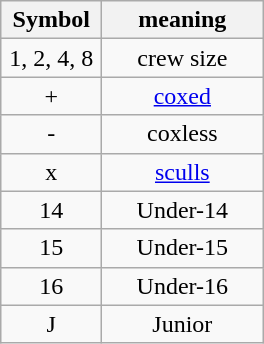<table class="wikitable" style="text-align:center">
<tr>
<th width=60>Symbol</th>
<th width=100>meaning</th>
</tr>
<tr>
<td>1, 2, 4, 8</td>
<td>crew size</td>
</tr>
<tr>
<td>+</td>
<td><a href='#'>coxed</a></td>
</tr>
<tr>
<td>-</td>
<td>coxless</td>
</tr>
<tr>
<td>x</td>
<td><a href='#'>sculls</a></td>
</tr>
<tr>
<td>14</td>
<td>Under-14</td>
</tr>
<tr>
<td>15</td>
<td>Under-15</td>
</tr>
<tr>
<td>16</td>
<td>Under-16</td>
</tr>
<tr>
<td>J</td>
<td>Junior</td>
</tr>
</table>
